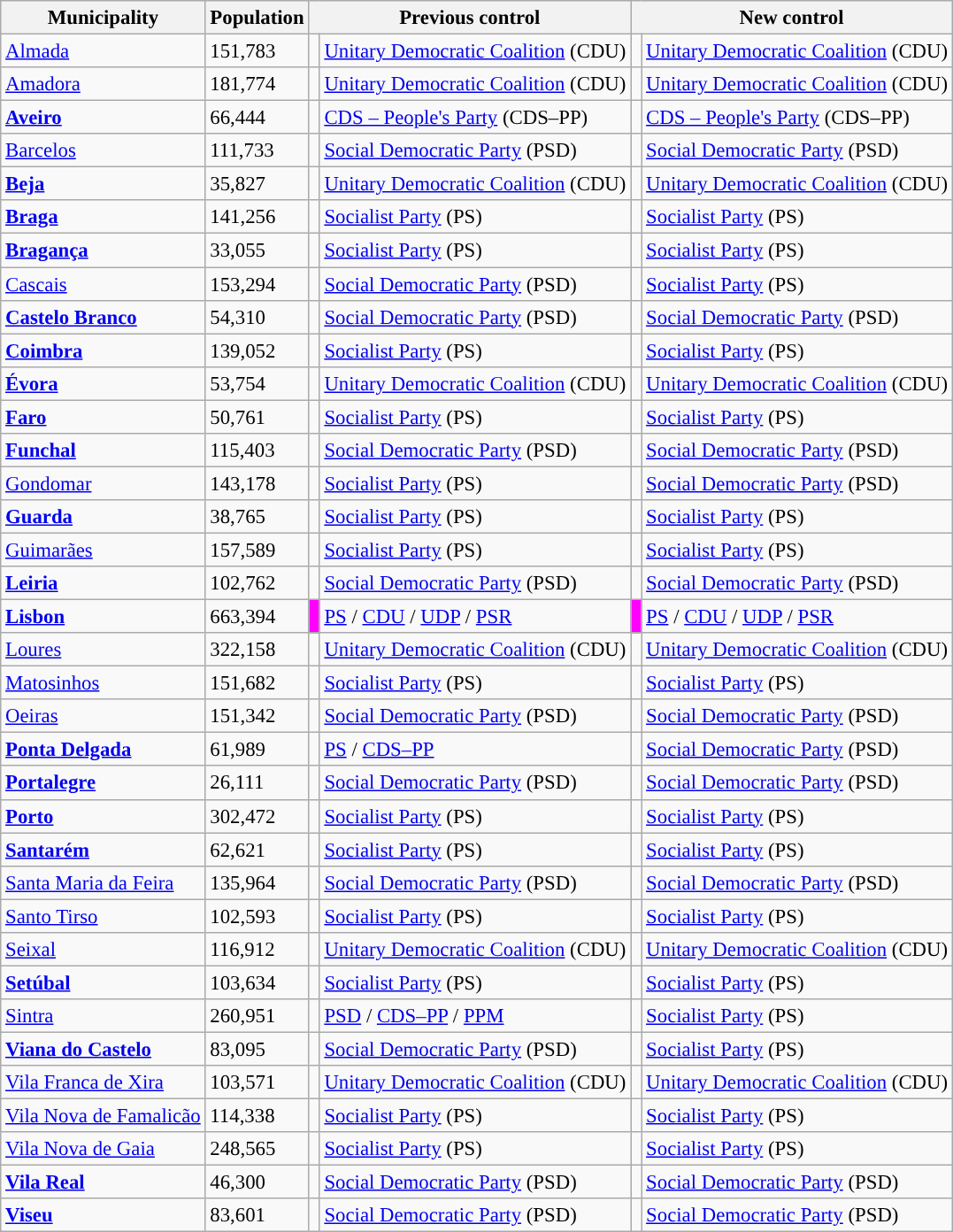<table class="wikitable sortable" style="font-size:95%;">
<tr>
<th>Municipality</th>
<th>Population</th>
<th colspan="2" style="width:200px;">Previous control</th>
<th colspan="2" style="width:200px;">New control</th>
</tr>
<tr>
<td><a href='#'>Almada</a></td>
<td>151,783</td>
<td width="1" style="color:inherit;background:"></td>
<td><a href='#'>Unitary Democratic Coalition</a> (CDU)</td>
<td width="1" style="color:inherit;background:"></td>
<td><a href='#'>Unitary Democratic Coalition</a> (CDU)</td>
</tr>
<tr>
<td><a href='#'>Amadora</a></td>
<td>181,774</td>
<td width="1" style="color:inherit;background:"></td>
<td><a href='#'>Unitary Democratic Coalition</a> (CDU)</td>
<td width="1" style="color:inherit;background:"></td>
<td><a href='#'>Unitary Democratic Coalition</a> (CDU)</td>
</tr>
<tr>
<td><a href='#'><strong>Aveiro</strong></a></td>
<td>66,444</td>
<td width="1" style="color:inherit;background:"></td>
<td><a href='#'>CDS – People's Party</a> (CDS–PP)</td>
<td width="1" style="color:inherit;background:"></td>
<td><a href='#'>CDS – People's Party</a> (CDS–PP)</td>
</tr>
<tr>
<td><a href='#'>Barcelos</a></td>
<td>111,733</td>
<td width="1" style="color:inherit;background:"></td>
<td><a href='#'>Social Democratic Party</a> (PSD)</td>
<td width="1" style="color:inherit;background:"></td>
<td><a href='#'>Social Democratic Party</a> (PSD)</td>
</tr>
<tr>
<td><a href='#'><strong>Beja</strong></a></td>
<td>35,827</td>
<td width="1" style="color:inherit;background:"></td>
<td><a href='#'>Unitary Democratic Coalition</a> (CDU)</td>
<td width="1" style="color:inherit;background:"></td>
<td><a href='#'>Unitary Democratic Coalition</a> (CDU)</td>
</tr>
<tr>
<td><strong><a href='#'>Braga</a></strong></td>
<td>141,256</td>
<td width="1" style="color:inherit;background:"></td>
<td><a href='#'>Socialist Party</a> (PS)</td>
<td width="1" style="color:inherit;background:"></td>
<td><a href='#'>Socialist Party</a> (PS)</td>
</tr>
<tr>
<td><a href='#'><strong>Bragança</strong></a></td>
<td>33,055</td>
<td width="1" style="color:inherit;background:"></td>
<td><a href='#'>Socialist Party</a> (PS)</td>
<td width="1" style="color:inherit;background:"></td>
<td><a href='#'>Socialist Party</a> (PS)</td>
</tr>
<tr>
<td><a href='#'>Cascais</a></td>
<td>153,294</td>
<td width="1" style="color:inherit;background:"></td>
<td><a href='#'>Social Democratic Party</a> (PSD)</td>
<td width="1" style="color:inherit;background:"></td>
<td><a href='#'>Socialist Party</a> (PS)</td>
</tr>
<tr>
<td><a href='#'><strong>Castelo Branco</strong></a></td>
<td>54,310</td>
<td width="1" style="color:inherit;background:"></td>
<td><a href='#'>Social Democratic Party</a> (PSD)</td>
<td width="1" style="color:inherit;background:"></td>
<td><a href='#'>Social Democratic Party</a> (PSD)</td>
</tr>
<tr>
<td><strong><a href='#'>Coimbra</a></strong></td>
<td>139,052</td>
<td width="1" style="color:inherit;background:"></td>
<td><a href='#'>Socialist Party</a> (PS)</td>
<td width="1" style="color:inherit;background:"></td>
<td><a href='#'>Socialist Party</a> (PS)</td>
</tr>
<tr>
<td><strong><a href='#'>Évora</a></strong></td>
<td>53,754</td>
<td width="1" style="color:inherit;background:"></td>
<td><a href='#'>Unitary Democratic Coalition</a> (CDU)</td>
<td width="1" style="color:inherit;background:"></td>
<td><a href='#'>Unitary Democratic Coalition</a> (CDU)</td>
</tr>
<tr>
<td><a href='#'><strong>Faro</strong></a></td>
<td>50,761</td>
<td width="1" style="color:inherit;background:"></td>
<td><a href='#'>Socialist Party</a> (PS)</td>
<td width="1" style="color:inherit;background:"></td>
<td><a href='#'>Socialist Party</a> (PS)</td>
</tr>
<tr>
<td><strong><a href='#'>Funchal</a></strong></td>
<td>115,403</td>
<td width="1" style="color:inherit;background:"></td>
<td><a href='#'>Social Democratic Party</a> (PSD)</td>
<td width="1" style="color:inherit;background:"></td>
<td><a href='#'>Social Democratic Party</a> (PSD)</td>
</tr>
<tr>
<td><a href='#'>Gondomar</a></td>
<td>143,178</td>
<td width="1" style="color:inherit;background:"></td>
<td><a href='#'>Socialist Party</a> (PS)</td>
<td width="1" style="color:inherit;background:"></td>
<td><a href='#'>Social Democratic Party</a> (PSD)</td>
</tr>
<tr>
<td><a href='#'><strong>Guarda</strong></a></td>
<td>38,765</td>
<td width="1" style="color:inherit;background:"></td>
<td><a href='#'>Socialist Party</a> (PS)</td>
<td width="1" style="color:inherit;background:"></td>
<td><a href='#'>Socialist Party</a> (PS)</td>
</tr>
<tr>
<td><a href='#'>Guimarães</a></td>
<td>157,589</td>
<td width="1" style="color:inherit;background:"></td>
<td><a href='#'>Socialist Party</a> (PS)</td>
<td width="1" style="color:inherit;background:"></td>
<td><a href='#'>Socialist Party</a> (PS)</td>
</tr>
<tr>
<td><strong><a href='#'>Leiria</a></strong></td>
<td>102,762</td>
<td width="1" style="color:inherit;background:"></td>
<td><a href='#'>Social Democratic Party</a> (PSD)</td>
<td width="1" style="color:inherit;background:"></td>
<td><a href='#'>Social Democratic Party</a> (PSD)</td>
</tr>
<tr>
<td><strong><a href='#'>Lisbon</a></strong></td>
<td>663,394</td>
<td width="1" bgcolor="magenta"></td>
<td><a href='#'>PS</a> / <a href='#'>CDU</a> / <a href='#'>UDP</a> / <a href='#'>PSR</a></td>
<td width="1" bgcolor="magenta"></td>
<td><a href='#'>PS</a> / <a href='#'>CDU</a> / <a href='#'>UDP</a> / <a href='#'>PSR</a></td>
</tr>
<tr>
<td><a href='#'>Loures</a></td>
<td>322,158</td>
<td width="1" style="color:inherit;background:"></td>
<td><a href='#'>Unitary Democratic Coalition</a> (CDU)</td>
<td width="1" style="color:inherit;background:"></td>
<td><a href='#'>Unitary Democratic Coalition</a> (CDU)</td>
</tr>
<tr>
<td><a href='#'>Matosinhos</a></td>
<td>151,682</td>
<td width="1" style="color:inherit;background:"></td>
<td><a href='#'>Socialist Party</a> (PS)</td>
<td width="1" style="color:inherit;background:"></td>
<td><a href='#'>Socialist Party</a> (PS)</td>
</tr>
<tr>
<td><a href='#'>Oeiras</a></td>
<td>151,342</td>
<td width="1" style="color:inherit;background:"></td>
<td><a href='#'>Social Democratic Party</a> (PSD)</td>
<td width="1" style="color:inherit;background:"></td>
<td><a href='#'>Social Democratic Party</a> (PSD)</td>
</tr>
<tr>
<td><strong><a href='#'>Ponta Delgada</a></strong></td>
<td>61,989</td>
<td width="1" style="color:inherit;background:"></td>
<td><a href='#'>PS</a> / <a href='#'>CDS–PP</a></td>
<td width="1" style="color:inherit;background:"></td>
<td><a href='#'>Social Democratic Party</a> (PSD)</td>
</tr>
<tr>
<td><a href='#'><strong>Portalegre</strong></a></td>
<td>26,111</td>
<td width="1" style="color:inherit;background:"></td>
<td><a href='#'>Social Democratic Party</a> (PSD)</td>
<td width="1" style="color:inherit;background:"></td>
<td><a href='#'>Social Democratic Party</a> (PSD)</td>
</tr>
<tr>
<td><strong><a href='#'>Porto</a></strong></td>
<td>302,472</td>
<td width="1" style="color:inherit;background:"></td>
<td><a href='#'>Socialist Party</a> (PS)</td>
<td width="1" style="color:inherit;background:"></td>
<td><a href='#'>Socialist Party</a> (PS)</td>
</tr>
<tr>
<td><a href='#'><strong>Santarém</strong></a></td>
<td>62,621</td>
<td width="1" style="color:inherit;background:"></td>
<td><a href='#'>Socialist Party</a> (PS)</td>
<td width="1" style="color:inherit;background:"></td>
<td><a href='#'>Socialist Party</a> (PS)</td>
</tr>
<tr>
<td><a href='#'>Santa Maria da Feira</a></td>
<td>135,964</td>
<td width="1" style="color:inherit;background:"></td>
<td><a href='#'>Social Democratic Party</a> (PSD)</td>
<td width="1" style="color:inherit;background:"></td>
<td><a href='#'>Social Democratic Party</a> (PSD)</td>
</tr>
<tr>
<td><a href='#'>Santo Tirso</a></td>
<td>102,593</td>
<td width="1" style="color:inherit;background:"></td>
<td><a href='#'>Socialist Party</a> (PS)</td>
<td width="1" style="color:inherit;background:"></td>
<td><a href='#'>Socialist Party</a> (PS)</td>
</tr>
<tr>
<td><a href='#'>Seixal</a></td>
<td>116,912</td>
<td width="1" style="color:inherit;background:"></td>
<td><a href='#'>Unitary Democratic Coalition</a> (CDU)</td>
<td width="1" style="color:inherit;background:"></td>
<td><a href='#'>Unitary Democratic Coalition</a> (CDU)</td>
</tr>
<tr>
<td><strong><a href='#'>Setúbal</a></strong></td>
<td>103,634</td>
<td width="1" style="color:inherit;background:"></td>
<td><a href='#'>Socialist Party</a> (PS)</td>
<td width="1" style="color:inherit;background:"></td>
<td><a href='#'>Socialist Party</a> (PS)</td>
</tr>
<tr>
<td><a href='#'>Sintra</a></td>
<td>260,951</td>
<td width="1" style="color:inherit;background:"></td>
<td><a href='#'>PSD</a> / <a href='#'>CDS–PP</a> / <a href='#'>PPM</a></td>
<td width="1" style="color:inherit;background:"></td>
<td><a href='#'>Socialist Party</a> (PS)</td>
</tr>
<tr>
<td><strong><a href='#'>Viana do Castelo</a></strong></td>
<td>83,095</td>
<td width="1" style="color:inherit;background:"></td>
<td><a href='#'>Social Democratic Party</a> (PSD)</td>
<td width="1" style="color:inherit;background:"></td>
<td><a href='#'>Socialist Party</a> (PS)</td>
</tr>
<tr>
<td><a href='#'>Vila Franca de Xira</a></td>
<td>103,571</td>
<td width="1" style="color:inherit;background:"></td>
<td><a href='#'>Unitary Democratic Coalition</a> (CDU)</td>
<td width="1" style="color:inherit;background:"></td>
<td><a href='#'>Unitary Democratic Coalition</a> (CDU)</td>
</tr>
<tr>
<td><a href='#'>Vila Nova de Famalicão</a></td>
<td>114,338</td>
<td width="1" style="color:inherit;background:"></td>
<td><a href='#'>Socialist Party</a> (PS)</td>
<td width="1" style="color:inherit;background:"></td>
<td><a href='#'>Socialist Party</a> (PS)</td>
</tr>
<tr>
<td><a href='#'>Vila Nova de Gaia</a></td>
<td>248,565</td>
<td width="1" style="color:inherit;background:"></td>
<td><a href='#'>Socialist Party</a> (PS)</td>
<td width="1" style="color:inherit;background:"></td>
<td><a href='#'>Socialist Party</a> (PS)</td>
</tr>
<tr>
<td><strong><a href='#'>Vila Real</a></strong></td>
<td>46,300</td>
<td width="1" style="color:inherit;background:"></td>
<td><a href='#'>Social Democratic Party</a> (PSD)</td>
<td width="1" style="color:inherit;background:"></td>
<td><a href='#'>Social Democratic Party</a> (PSD)</td>
</tr>
<tr>
<td><strong><a href='#'>Viseu</a></strong></td>
<td>83,601</td>
<td width="1" style="color:inherit;background:"></td>
<td><a href='#'>Social Democratic Party</a> (PSD)</td>
<td width="1" style="color:inherit;background:"></td>
<td><a href='#'>Social Democratic Party</a> (PSD)</td>
</tr>
</table>
